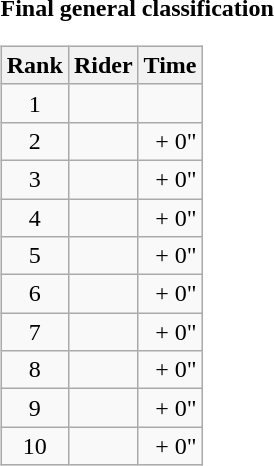<table>
<tr>
<td><strong>Final general classification</strong><br><table class="wikitable">
<tr>
<th scope="col">Rank</th>
<th scope="col">Rider</th>
<th scope="col">Time</th>
</tr>
<tr>
<td style="text-align:center;">1</td>
<td></td>
<td style="text-align:right;"></td>
</tr>
<tr>
<td style="text-align:center;">2</td>
<td></td>
<td style="text-align:right;">+ 0"</td>
</tr>
<tr>
<td style="text-align:center;">3</td>
<td></td>
<td style="text-align:right;">+ 0"</td>
</tr>
<tr>
<td style="text-align:center;">4</td>
<td></td>
<td style="text-align:right;">+ 0"</td>
</tr>
<tr>
<td style="text-align:center;">5</td>
<td></td>
<td style="text-align:right;">+ 0"</td>
</tr>
<tr>
<td style="text-align:center;">6</td>
<td></td>
<td style="text-align:right;">+ 0"</td>
</tr>
<tr>
<td style="text-align:center;">7</td>
<td></td>
<td style="text-align:right;">+ 0"</td>
</tr>
<tr>
<td style="text-align:center;">8</td>
<td></td>
<td style="text-align:right;">+ 0"</td>
</tr>
<tr>
<td style="text-align:center;">9</td>
<td></td>
<td style="text-align:right;">+ 0"</td>
</tr>
<tr>
<td style="text-align:center;">10</td>
<td></td>
<td style="text-align:right;">+ 0"</td>
</tr>
</table>
</td>
</tr>
</table>
